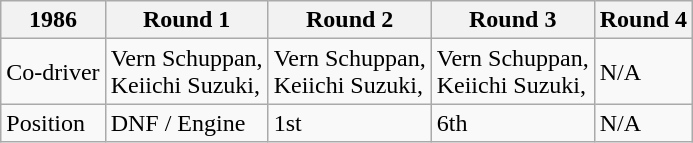<table class="wikitable">
<tr>
<th>1986</th>
<th>Round 1</th>
<th>Round 2</th>
<th>Round 3</th>
<th>Round 4</th>
</tr>
<tr>
<td>Co-driver</td>
<td>Vern Schuppan,  <br> Keiichi Suzuki, </td>
<td>Vern Schuppan,  <br> Keiichi Suzuki, </td>
<td>Vern Schuppan,  <br> Keiichi Suzuki, </td>
<td>N/A</td>
</tr>
<tr>
<td>Position</td>
<td>DNF / Engine</td>
<td>1st</td>
<td>6th</td>
<td>N/A</td>
</tr>
</table>
